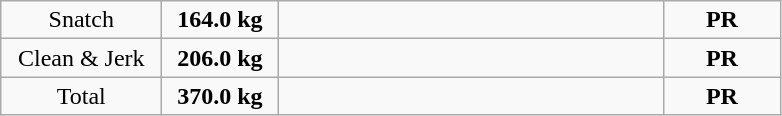<table class = "wikitable" style="text-align:center;">
<tr>
<td width=100>Snatch</td>
<td width=70><strong>164.0 kg</strong></td>
<td width=250 align=left></td>
<td width=70><strong>PR</strong></td>
</tr>
<tr>
<td width=100>Clean & Jerk</td>
<td width=70><strong>206.0 kg</strong></td>
<td width=250 align=left></td>
<td width=70><strong>PR</strong></td>
</tr>
<tr>
<td width=100>Total</td>
<td width=70><strong>370.0 kg</strong></td>
<td width=250 align=left></td>
<td width=70><strong>PR</strong></td>
</tr>
</table>
